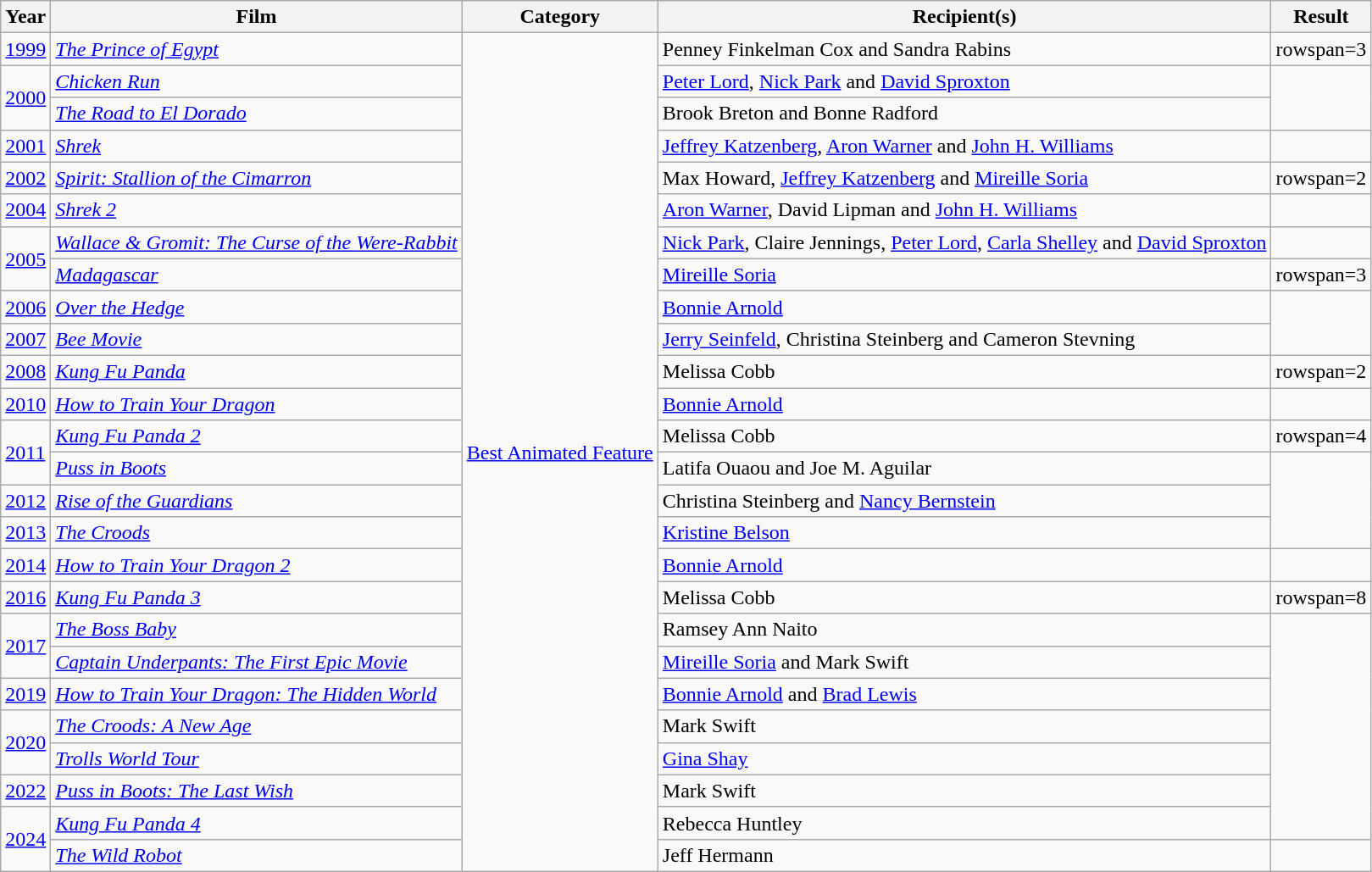<table class="wikitable">
<tr>
<th>Year</th>
<th>Film</th>
<th>Category</th>
<th>Recipient(s)</th>
<th>Result</th>
</tr>
<tr>
<td><a href='#'>1999</a></td>
<td><em><a href='#'>The Prince of Egypt</a></em></td>
<td rowspan=26><a href='#'>Best Animated Feature</a></td>
<td>Penney Finkelman Cox and Sandra Rabins</td>
<td>rowspan=3 </td>
</tr>
<tr>
<td rowspan=2><a href='#'>2000</a></td>
<td><em><a href='#'>Chicken Run</a></em></td>
<td><a href='#'>Peter Lord</a>, <a href='#'>Nick Park</a> and <a href='#'>David Sproxton</a></td>
</tr>
<tr>
<td><em><a href='#'>The Road to El Dorado</a></em></td>
<td>Brook Breton and Bonne Radford</td>
</tr>
<tr>
<td><a href='#'>2001</a></td>
<td><em><a href='#'>Shrek</a></em></td>
<td><a href='#'>Jeffrey Katzenberg</a>, <a href='#'>Aron Warner</a> and <a href='#'>John H. Williams</a></td>
<td></td>
</tr>
<tr>
<td><a href='#'>2002</a></td>
<td><em><a href='#'>Spirit: Stallion of the Cimarron</a></em></td>
<td>Max Howard, <a href='#'>Jeffrey Katzenberg</a> and <a href='#'>Mireille Soria</a></td>
<td>rowspan=2 </td>
</tr>
<tr>
<td><a href='#'>2004</a></td>
<td><em><a href='#'>Shrek 2</a></em></td>
<td><a href='#'>Aron Warner</a>, David Lipman and <a href='#'>John H. Williams</a></td>
</tr>
<tr>
<td rowspan=2><a href='#'>2005</a></td>
<td><em><a href='#'>Wallace & Gromit: The Curse of the Were-Rabbit</a></em></td>
<td><a href='#'>Nick Park</a>, Claire Jennings, <a href='#'>Peter Lord</a>, <a href='#'>Carla Shelley</a> and <a href='#'>David Sproxton</a></td>
<td></td>
</tr>
<tr>
<td><em><a href='#'>Madagascar</a></em></td>
<td><a href='#'>Mireille Soria</a></td>
<td>rowspan=3 </td>
</tr>
<tr>
<td><a href='#'>2006</a></td>
<td><em><a href='#'>Over the Hedge</a></em></td>
<td><a href='#'>Bonnie Arnold</a></td>
</tr>
<tr>
<td><a href='#'>2007</a></td>
<td><em><a href='#'>Bee Movie</a></em></td>
<td><a href='#'>Jerry Seinfeld</a>, Christina Steinberg and Cameron Stevning</td>
</tr>
<tr>
<td><a href='#'>2008</a></td>
<td><em><a href='#'>Kung Fu Panda</a></em></td>
<td>Melissa Cobb</td>
<td>rowspan=2 </td>
</tr>
<tr>
<td><a href='#'>2010</a></td>
<td><em><a href='#'>How to Train Your Dragon</a></em></td>
<td><a href='#'>Bonnie Arnold</a></td>
</tr>
<tr>
<td rowspan=2><a href='#'>2011</a></td>
<td><em><a href='#'>Kung Fu Panda 2</a></em></td>
<td>Melissa Cobb</td>
<td>rowspan=4 </td>
</tr>
<tr>
<td><em><a href='#'>Puss in Boots</a></em></td>
<td>Latifa Ouaou and Joe M. Aguilar</td>
</tr>
<tr>
<td><a href='#'>2012</a></td>
<td><em><a href='#'>Rise of the Guardians</a></em></td>
<td>Christina Steinberg and <a href='#'>Nancy Bernstein</a></td>
</tr>
<tr>
<td><a href='#'>2013</a></td>
<td><em><a href='#'>The Croods</a></em></td>
<td><a href='#'>Kristine Belson</a></td>
</tr>
<tr>
<td><a href='#'>2014</a></td>
<td><em><a href='#'>How to Train Your Dragon 2</a></em></td>
<td><a href='#'>Bonnie Arnold</a></td>
<td></td>
</tr>
<tr>
<td><a href='#'>2016</a></td>
<td><em><a href='#'>Kung Fu Panda 3</a></em></td>
<td>Melissa Cobb</td>
<td>rowspan=8 </td>
</tr>
<tr>
<td rowspan=2><a href='#'>2017</a></td>
<td><em><a href='#'>The Boss Baby</a></em></td>
<td>Ramsey Ann Naito</td>
</tr>
<tr>
<td><em><a href='#'>Captain Underpants: The First Epic Movie</a></em></td>
<td><a href='#'>Mireille Soria</a> and Mark Swift</td>
</tr>
<tr>
<td><a href='#'>2019</a></td>
<td><em><a href='#'>How to Train Your Dragon: The Hidden World</a></em></td>
<td><a href='#'>Bonnie Arnold</a> and <a href='#'>Brad Lewis</a></td>
</tr>
<tr>
<td rowspan=2><a href='#'>2020</a></td>
<td><em><a href='#'>The Croods: A New Age</a></em></td>
<td>Mark Swift</td>
</tr>
<tr>
<td><em><a href='#'>Trolls World Tour</a></em></td>
<td><a href='#'>Gina Shay</a></td>
</tr>
<tr>
<td><a href='#'>2022</a></td>
<td><em><a href='#'>Puss in Boots: The Last Wish</a></em></td>
<td>Mark Swift</td>
</tr>
<tr>
<td rowspan=2><a href='#'>2024</a></td>
<td><em><a href='#'>Kung Fu Panda 4</a></em></td>
<td>Rebecca Huntley</td>
</tr>
<tr>
<td><em><a href='#'>The Wild Robot</a></em></td>
<td>Jeff Hermann</td>
<td></td>
</tr>
</table>
